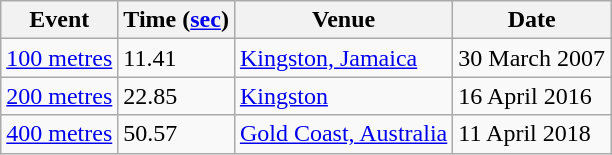<table class=wikitable>
<tr>
<th>Event</th>
<th>Time (<a href='#'>sec</a>)</th>
<th>Venue</th>
<th>Date</th>
</tr>
<tr>
<td><a href='#'>100 metres</a></td>
<td>11.41</td>
<td><a href='#'>Kingston, Jamaica</a></td>
<td>30 March 2007</td>
</tr>
<tr>
<td><a href='#'>200 metres</a></td>
<td>22.85</td>
<td><a href='#'>Kingston</a></td>
<td>16 April 2016</td>
</tr>
<tr>
<td><a href='#'>400 metres</a></td>
<td>50.57</td>
<td><a href='#'>Gold Coast, Australia</a></td>
<td>11 April 2018</td>
</tr>
</table>
